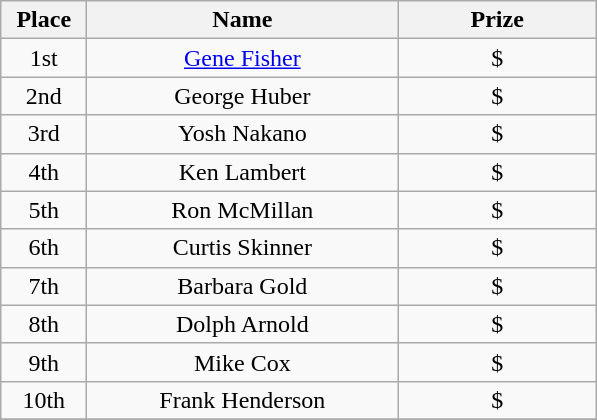<table class="wikitable">
<tr>
<th width="50">Place</th>
<th width="200">Name</th>
<th width="125">Prize</th>
</tr>
<tr>
<td align = "center">1st</td>
<td align = "center"><a href='#'>Gene Fisher</a></td>
<td align = "center">$</td>
</tr>
<tr>
<td align = "center">2nd</td>
<td align = "center">George Huber</td>
<td align = "center">$</td>
</tr>
<tr>
<td align = "center">3rd</td>
<td align = "center">Yosh Nakano</td>
<td align = "center">$</td>
</tr>
<tr>
<td align = "center">4th</td>
<td align = "center">Ken Lambert</td>
<td align = "center">$</td>
</tr>
<tr>
<td align = "center">5th</td>
<td align = "center">Ron McMillan</td>
<td align = "center">$</td>
</tr>
<tr>
<td align = "center">6th</td>
<td align = "center">Curtis Skinner</td>
<td align = "center">$</td>
</tr>
<tr>
<td align = "center">7th</td>
<td align = "center">Barbara Gold</td>
<td align = "center">$</td>
</tr>
<tr>
<td align = "center">8th</td>
<td align = "center">Dolph Arnold</td>
<td align = "center">$</td>
</tr>
<tr>
<td align = "center">9th</td>
<td align = "center">Mike Cox</td>
<td align = "center">$</td>
</tr>
<tr>
<td align = "center">10th</td>
<td align = "center">Frank Henderson</td>
<td align = "center">$</td>
</tr>
<tr>
</tr>
</table>
